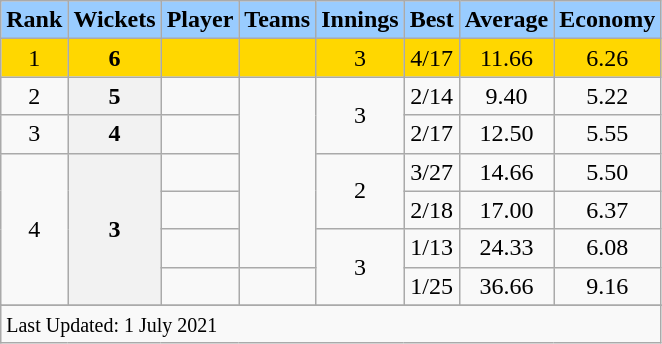<table class="wikitable plainrowheaders sortable">
<tr>
<th scope=col style="background:#9cf;">Rank</th>
<th scope=col style="background:#9cf;">Wickets</th>
<th scope=col style="background:#9cf;">Player</th>
<th scope=col style="background:#9cf;">Teams</th>
<th scope=col style="background:#9cf;">Innings</th>
<th scope=col style="background:#9cf;">Best</th>
<th scope=col style="background:#9cf;">Average</th>
<th scope=col style="background:#9cf;">Economy</th>
</tr>
<tr>
<td style="text-align:center; background:gold;">1</td>
<th scope="row"  style="text-align:center; background:gold;"><strong>6</strong></th>
<td style="background:gold;"></td>
<td style="text-align:center; background:gold;"></td>
<td style="text-align:center; background:gold;">3</td>
<td style="text-align:center; background:gold;">4/17</td>
<td style="text-align:center; background:gold;">11.66</td>
<td style="text-align:center; background:gold;">6.26</td>
</tr>
<tr>
<td align=center>2</td>
<th scope=row style=text-align:center;><strong>5</strong></th>
<td></td>
<td align=center rowspan=5></td>
<td align=center rowspan=2>3</td>
<td align=center>2/14</td>
<td align=center>9.40</td>
<td align=center>5.22</td>
</tr>
<tr>
<td align=center>3</td>
<th scope=row style=text-align:center;><strong>4</strong></th>
<td></td>
<td align=center>2/17</td>
<td align=center>12.50</td>
<td align=center>5.55</td>
</tr>
<tr>
<td align=center rowspan=4>4</td>
<th scope=row style=text-align:center;  rowspan=4><strong>3</strong></th>
<td></td>
<td align=center rowspan=2>2</td>
<td align=center>3/27</td>
<td align=center>14.66</td>
<td align=center>5.50</td>
</tr>
<tr>
<td></td>
<td align=center>2/18</td>
<td align=center>17.00</td>
<td align=center>6.37</td>
</tr>
<tr>
<td></td>
<td align=center rowspan=2>3</td>
<td align=center>1/13</td>
<td align=center>24.33</td>
<td align=center>6.08</td>
</tr>
<tr>
<td></td>
<td align=center></td>
<td align=center>1/25</td>
<td align=center>36.66</td>
<td align=center>9.16</td>
</tr>
<tr>
</tr>
<tr class=sortbottom>
<td colspan=9><small>Last Updated: 1 July 2021</small></td>
</tr>
</table>
